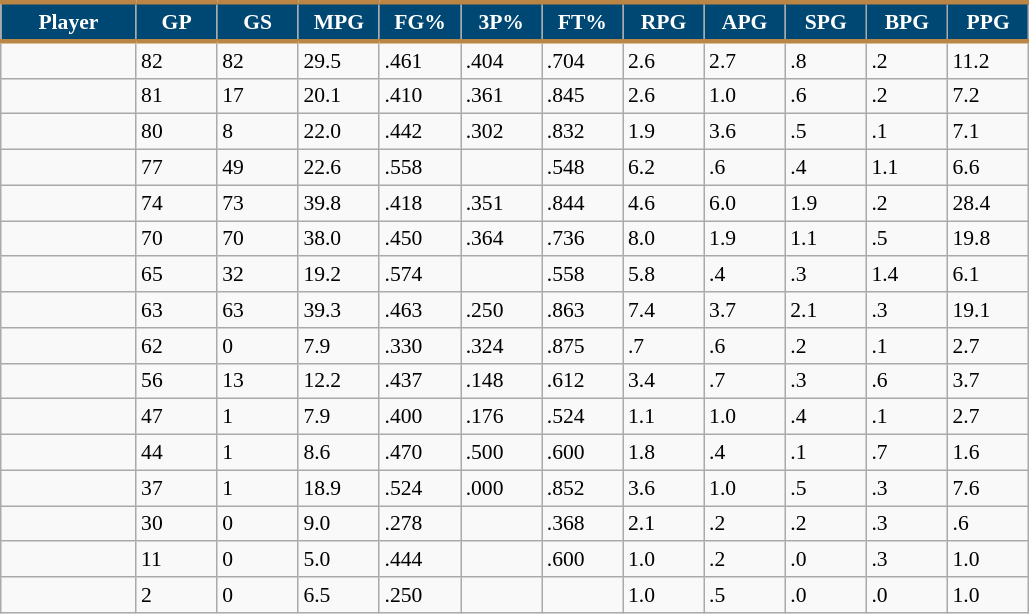<table class="wikitable sortable" style="font-size: 90%">
<tr>
<th style="background: #004874 ; color:#FFFFFF; border-top:#BA8545 3px solid; border-bottom:#BA8545 3px solid;"  width="10%">Player</th>
<th style="background: #004874 ; color:#FFFFFF; border-top:#BA8545 3px solid; border-bottom:#BA8545 3px solid;" width="6%">GP</th>
<th style="background: #004874 ; color:#FFFFFF; border-top:#BA8545 3px solid; border-bottom:#BA8545 3px solid;" width="6%">GS</th>
<th style="background: #004874 ; color:#FFFFFF; border-top:#BA8545 3px solid; border-bottom:#BA8545 3px solid;" width="6%">MPG</th>
<th style="background: #004874 ; color:#FFFFFF; border-top:#BA8545 3px solid; border-bottom:#BA8545 3px solid;" width="6%">FG%</th>
<th style="background: #004874 ; color:#FFFFFF; border-top:#BA8545 3px solid; border-bottom:#BA8545 3px solid;" width="6%">3P%</th>
<th style="background: #004874 ; color:#FFFFFF; border-top:#BA8545 3px solid; border-bottom:#BA8545 3px solid;" width="6%">FT%</th>
<th style="background: #004874 ; color:#FFFFFF; border-top:#BA8545 3px solid; border-bottom:#BA8545 3px solid;" width="6%">RPG</th>
<th style="background: #004874 ; color:#FFFFFF; border-top:#BA8545 3px solid; border-bottom:#BA8545 3px solid;" width="6%">APG</th>
<th style="background: #004874 ; color:#FFFFFF; border-top:#BA8545 3px solid; border-bottom:#BA8545 3px solid;" width="6%">SPG</th>
<th style="background: #004874 ; color:#FFFFFF; border-top:#BA8545 3px solid; border-bottom:#BA8545 3px solid;" width="6%">BPG</th>
<th style="background: #004874 ; color:#FFFFFF; border-top:#BA8545 3px solid; border-bottom:#BA8545 3px solid;" width="6%">PPG</th>
</tr>
<tr>
<td style="text-align:left;"></td>
<td>82</td>
<td>82</td>
<td>29.5</td>
<td>.461</td>
<td>.404</td>
<td>.704</td>
<td>2.6</td>
<td>2.7</td>
<td>.8</td>
<td>.2</td>
<td>11.2</td>
</tr>
<tr>
<td style="text-align:left;"></td>
<td>81</td>
<td>17</td>
<td>20.1</td>
<td>.410</td>
<td>.361</td>
<td>.845</td>
<td>2.6</td>
<td>1.0</td>
<td>.6</td>
<td>.2</td>
<td>7.2</td>
</tr>
<tr>
<td style="text-align:left;"></td>
<td>80</td>
<td>8</td>
<td>22.0</td>
<td>.442</td>
<td>.302</td>
<td>.832</td>
<td>1.9</td>
<td>3.6</td>
<td>.5</td>
<td>.1</td>
<td>7.1</td>
</tr>
<tr>
<td style="text-align:left;"></td>
<td>77</td>
<td>49</td>
<td>22.6</td>
<td>.558</td>
<td></td>
<td>.548</td>
<td>6.2</td>
<td>.6</td>
<td>.4</td>
<td>1.1</td>
<td>6.6</td>
</tr>
<tr>
<td style="text-align:left;"></td>
<td>74</td>
<td>73</td>
<td>39.8</td>
<td>.418</td>
<td>.351</td>
<td>.844</td>
<td>4.6</td>
<td>6.0</td>
<td>1.9</td>
<td>.2</td>
<td>28.4</td>
</tr>
<tr>
<td style="text-align:left;"></td>
<td>70</td>
<td>70</td>
<td>38.0</td>
<td>.450</td>
<td>.364</td>
<td>.736</td>
<td>8.0</td>
<td>1.9</td>
<td>1.1</td>
<td>.5</td>
<td>19.8</td>
</tr>
<tr>
<td style="text-align:left;"></td>
<td>65</td>
<td>32</td>
<td>19.2</td>
<td>.574</td>
<td></td>
<td>.558</td>
<td>5.8</td>
<td>.4</td>
<td>.3</td>
<td>1.4</td>
<td>6.1</td>
</tr>
<tr>
<td style="text-align:left;"></td>
<td>63</td>
<td>63</td>
<td>39.3</td>
<td>.463</td>
<td>.250</td>
<td>.863</td>
<td>7.4</td>
<td>3.7</td>
<td>2.1</td>
<td>.3</td>
<td>19.1</td>
</tr>
<tr>
<td style="text-align:left;"></td>
<td>62</td>
<td>0</td>
<td>7.9</td>
<td>.330</td>
<td>.324</td>
<td>.875</td>
<td>.7</td>
<td>.6</td>
<td>.2</td>
<td>.1</td>
<td>2.7</td>
</tr>
<tr>
<td style="text-align:left;"></td>
<td>56</td>
<td>13</td>
<td>12.2</td>
<td>.437</td>
<td>.148</td>
<td>.612</td>
<td>3.4</td>
<td>.7</td>
<td>.3</td>
<td>.6</td>
<td>3.7</td>
</tr>
<tr>
<td style="text-align:left;"></td>
<td>47</td>
<td>1</td>
<td>7.9</td>
<td>.400</td>
<td>.176</td>
<td>.524</td>
<td>1.1</td>
<td>1.0</td>
<td>.4</td>
<td>.1</td>
<td>2.7</td>
</tr>
<tr>
<td style="text-align:left;"></td>
<td>44</td>
<td>1</td>
<td>8.6</td>
<td>.470</td>
<td>.500</td>
<td>.600</td>
<td>1.8</td>
<td>.4</td>
<td>.1</td>
<td>.7</td>
<td>1.6</td>
</tr>
<tr>
<td style="text-align:left;"></td>
<td>37</td>
<td>1</td>
<td>18.9</td>
<td>.524</td>
<td>.000</td>
<td>.852</td>
<td>3.6</td>
<td>1.0</td>
<td>.5</td>
<td>.3</td>
<td>7.6</td>
</tr>
<tr>
<td style="text-align:left;"></td>
<td>30</td>
<td>0</td>
<td>9.0</td>
<td>.278</td>
<td></td>
<td>.368</td>
<td>2.1</td>
<td>.2</td>
<td>.2</td>
<td>.3</td>
<td>.6</td>
</tr>
<tr>
<td style="text-align:left;"></td>
<td>11</td>
<td>0</td>
<td>5.0</td>
<td>.444</td>
<td></td>
<td>.600</td>
<td>1.0</td>
<td>.2</td>
<td>.0</td>
<td>.3</td>
<td>1.0</td>
</tr>
<tr>
<td style="text-align:left;"></td>
<td>2</td>
<td>0</td>
<td>6.5</td>
<td>.250</td>
<td></td>
<td></td>
<td>1.0</td>
<td>.5</td>
<td>.0</td>
<td>.0</td>
<td>1.0</td>
</tr>
</table>
